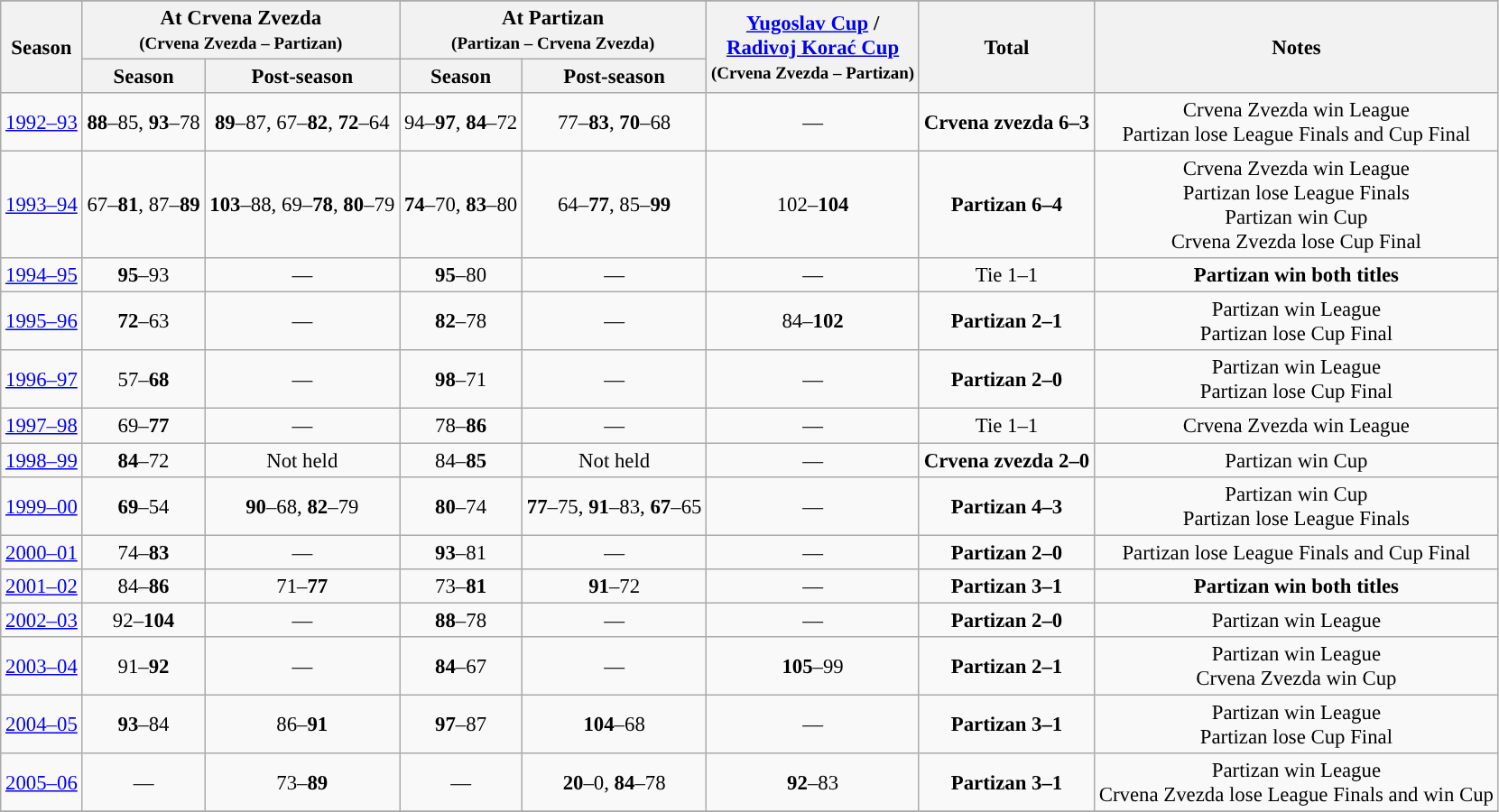<table class="wikitable collapsible collapsed" style="text-align: center; font-size:95%">
<tr>
</tr>
<tr>
<th rowspan=2>Season</th>
<th colspan=2>At Crvena Zvezda<br><small>(Crvena Zvezda – Partizan)</small></th>
<th colspan=2>At Partizan<br><small>(Partizan – Crvena Zvezda)</small></th>
<th rowspan=2><a href='#'>Yugoslav Cup</a> /<br> <a href='#'>Radivoj Korać Cup</a><br><small>(Crvena Zvezda – Partizan)</small></th>
<th rowspan=2>Total</th>
<th rowspan=2>Notes</th>
</tr>
<tr>
<th>Season</th>
<th>Post-season</th>
<th>Season</th>
<th>Post-season</th>
</tr>
<tr>
<td><a href='#'>1992–93</a></td>
<td><strong>88</strong>–85, <strong>93</strong>–78</td>
<td><strong>89</strong>–87, 67–<strong>82</strong>, <strong>72</strong>–64</td>
<td>94–<strong>97</strong>, <strong>84</strong>–72</td>
<td>77–<strong>83</strong>, <strong>70</strong>–68</td>
<td>—</td>
<td><strong>Crvena zvezda 6–3</strong></td>
<td>Crvena Zvezda win League<br>Partizan lose League Finals and Cup Final</td>
</tr>
<tr>
<td><a href='#'>1993–94</a></td>
<td>67–<strong>81</strong>, 87–<strong>89</strong></td>
<td><strong>103</strong>–88, 69–<strong>78</strong>, <strong>80</strong>–79</td>
<td><strong>74</strong>–70, <strong>83</strong>–80</td>
<td>64–<strong>77</strong>, 85–<strong>99</strong></td>
<td>102–<strong>104</strong></td>
<td><strong>Partizan 6–4</strong></td>
<td>Crvena Zvezda win League<br>Partizan lose League Finals<br>Partizan win Cup<br>Crvena Zvezda lose Cup Final</td>
</tr>
<tr>
<td><a href='#'>1994–95</a></td>
<td><strong>95</strong>–93</td>
<td>—</td>
<td><strong>95</strong>–80</td>
<td>—</td>
<td>—</td>
<td>Tie 1–1</td>
<td><strong>Partizan win both titles</strong></td>
</tr>
<tr>
<td><a href='#'>1995–96</a></td>
<td><strong>72</strong>–63</td>
<td>—</td>
<td><strong>82</strong>–78</td>
<td>—</td>
<td>84–<strong>102</strong></td>
<td><strong>Partizan 2–1</strong></td>
<td>Partizan win League<br>Partizan lose Cup Final</td>
</tr>
<tr>
<td><a href='#'>1996–97</a></td>
<td>57–<strong>68</strong></td>
<td>—</td>
<td><strong>98</strong>–71</td>
<td>—</td>
<td>—</td>
<td><strong>Partizan 2–0</strong></td>
<td>Partizan win League<br>Partizan lose Cup Final</td>
</tr>
<tr>
<td><a href='#'>1997–98</a></td>
<td>69–<strong>77</strong></td>
<td>—</td>
<td>78–<strong>86</strong></td>
<td>—</td>
<td>—</td>
<td>Tie 1–1</td>
<td>Crvena Zvezda win League</td>
</tr>
<tr>
<td><a href='#'>1998–99</a></td>
<td><strong>84</strong>–72</td>
<td>Not held</td>
<td>84–<strong>85</strong></td>
<td>Not held</td>
<td>—</td>
<td><strong>Crvena zvezda 2–0</strong></td>
<td>Partizan win Cup</td>
</tr>
<tr>
<td><a href='#'>1999–00</a></td>
<td><strong>69</strong>–54</td>
<td><strong>90</strong>–68, <strong>82</strong>–79</td>
<td><strong>80</strong>–74</td>
<td><strong>77</strong>–75, <strong>91</strong>–83, <strong>67</strong>–65</td>
<td>—</td>
<td><strong>Partizan 4–3</strong></td>
<td>Partizan win Cup<br>Partizan lose League Finals</td>
</tr>
<tr>
<td><a href='#'>2000–01</a></td>
<td>74–<strong>83</strong></td>
<td>—</td>
<td><strong>93</strong>–81</td>
<td>—</td>
<td>—</td>
<td><strong>Partizan 2–0</strong></td>
<td>Partizan lose League Finals and Cup Final</td>
</tr>
<tr>
<td><a href='#'>2001–02</a></td>
<td>84–<strong>86</strong></td>
<td>71–<strong>77</strong></td>
<td>73–<strong>81</strong></td>
<td><strong>91</strong>–72</td>
<td>—</td>
<td><strong>Partizan 3–1</strong></td>
<td><strong>Partizan win both titles</strong></td>
</tr>
<tr>
<td><a href='#'>2002–03</a></td>
<td>92–<strong>104</strong></td>
<td>—</td>
<td><strong>88</strong>–78</td>
<td>—</td>
<td>—</td>
<td><strong>Partizan 2–0</strong></td>
<td>Partizan win League</td>
</tr>
<tr>
<td><a href='#'>2003–04</a></td>
<td>91–<strong>92</strong></td>
<td>—</td>
<td><strong>84</strong>–67</td>
<td>—</td>
<td><strong>105</strong>–99</td>
<td><strong>Partizan 2–1</strong></td>
<td>Partizan win League<br>Crvena Zvezda win Cup</td>
</tr>
<tr>
<td><a href='#'>2004–05</a></td>
<td><strong>93</strong>–84</td>
<td>86–<strong>91</strong></td>
<td><strong>97</strong>–87</td>
<td><strong>104</strong>–68</td>
<td>—</td>
<td><strong>Partizan 3–1</strong></td>
<td>Partizan win League<br>Partizan lose Cup Final</td>
</tr>
<tr>
<td><a href='#'>2005–06</a></td>
<td>—</td>
<td>73–<strong>89</strong></td>
<td>—</td>
<td><strong>20</strong>–0, <strong>84</strong>–78</td>
<td><strong>92</strong>–83</td>
<td><strong>Partizan 3–1</strong></td>
<td>Partizan win League<br>Crvena Zvezda lose League Finals and win Cup</td>
</tr>
<tr>
</tr>
</table>
